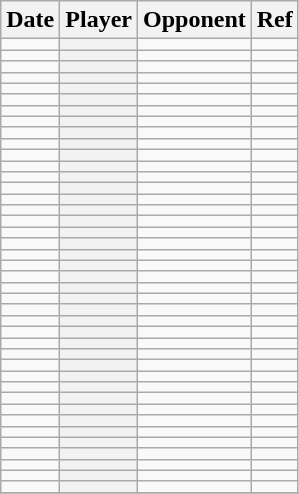<table class="wikitable sortable plainrowheaders">
<tr>
<th>Date</th>
<th>Player</th>
<th>Opponent</th>
<th>Ref</th>
</tr>
<tr>
<td></td>
<th scope="row"></th>
<td></td>
<td align=center></td>
</tr>
<tr>
<td></td>
<th scope="row"></th>
<td></td>
<td align=center></td>
</tr>
<tr>
<td></td>
<th scope="row"></th>
<td></td>
<td align=center></td>
</tr>
<tr>
<td></td>
<th scope="row"></th>
<td></td>
<td align=center></td>
</tr>
<tr>
<td></td>
<th scope="row"></th>
<td></td>
<td align=center></td>
</tr>
<tr>
<td></td>
<th scope="row"></th>
<td></td>
<td align=center></td>
</tr>
<tr>
<td></td>
<th scope="row"></th>
<td></td>
<td align=center></td>
</tr>
<tr>
<td></td>
<th scope="row"></th>
<td></td>
<td align=center></td>
</tr>
<tr>
<td></td>
<th scope="row"></th>
<td></td>
<td align=center></td>
</tr>
<tr>
<td></td>
<th scope="row"></th>
<td></td>
<td align=center></td>
</tr>
<tr>
<td></td>
<th scope="row"></th>
<td></td>
<td align=center></td>
</tr>
<tr>
<td></td>
<th scope="row"></th>
<td></td>
<td align=center></td>
</tr>
<tr>
<td></td>
<th scope="row"></th>
<td></td>
<td align=center></td>
</tr>
<tr>
<td></td>
<th scope="row"></th>
<td></td>
<td align=center></td>
</tr>
<tr>
<td></td>
<th scope="row"></th>
<td></td>
<td align=center></td>
</tr>
<tr>
<td></td>
<th scope="row"></th>
<td></td>
<td align=center></td>
</tr>
<tr>
<td></td>
<th scope="row"></th>
<td></td>
<td align=center></td>
</tr>
<tr>
<td></td>
<th scope="row"></th>
<td></td>
<td align=center></td>
</tr>
<tr>
<td></td>
<th scope="row"></th>
<td></td>
<td align=center></td>
</tr>
<tr>
<td></td>
<th scope="row"></th>
<td></td>
<td align=center></td>
</tr>
<tr>
<td></td>
<th scope="row"></th>
<td></td>
<td align=center></td>
</tr>
<tr>
<td></td>
<th scope="row"></th>
<td></td>
<td align=center></td>
</tr>
<tr>
<td></td>
<th scope="row"></th>
<td></td>
<td align=center></td>
</tr>
<tr>
<td></td>
<th scope="row"></th>
<td></td>
<td align=center></td>
</tr>
<tr>
<td></td>
<th scope="row"></th>
<td></td>
<td align=center></td>
</tr>
<tr>
<td></td>
<th scope="row"></th>
<td></td>
<td align=center></td>
</tr>
<tr>
<td></td>
<th scope="row"></th>
<td></td>
<td align=center></td>
</tr>
<tr>
<td></td>
<th scope="row"></th>
<td></td>
<td align=center></td>
</tr>
<tr>
<td></td>
<th scope="row"></th>
<td></td>
<td align=center></td>
</tr>
<tr>
<td></td>
<th scope="row"></th>
<td></td>
<td align=center></td>
</tr>
<tr>
<td></td>
<th scope="row"></th>
<td></td>
<td align=center></td>
</tr>
<tr>
<td></td>
<th scope="row"></th>
<td></td>
<td align=center></td>
</tr>
<tr>
<td></td>
<th scope="row"></th>
<td></td>
<td align=center></td>
</tr>
<tr>
<td></td>
<th scope="row"></th>
<td></td>
<td align=center></td>
</tr>
<tr>
<td></td>
<th scope="row"></th>
<td></td>
<td align=center></td>
</tr>
<tr>
<td></td>
<th scope="row"></th>
<td></td>
<td align=center></td>
</tr>
<tr>
<td></td>
<th scope="row"></th>
<td></td>
<td align=center></td>
</tr>
<tr>
<td></td>
<th scope="row"></th>
<td></td>
<td align=center></td>
</tr>
<tr>
<td></td>
<th scope="row"></th>
<td></td>
<td align=center></td>
</tr>
<tr>
<td></td>
<th scope="row"></th>
<td></td>
<td align=center></td>
</tr>
<tr>
<td></td>
<th scope="row"></th>
<td></td>
<td align=center></td>
</tr>
<tr>
</tr>
</table>
